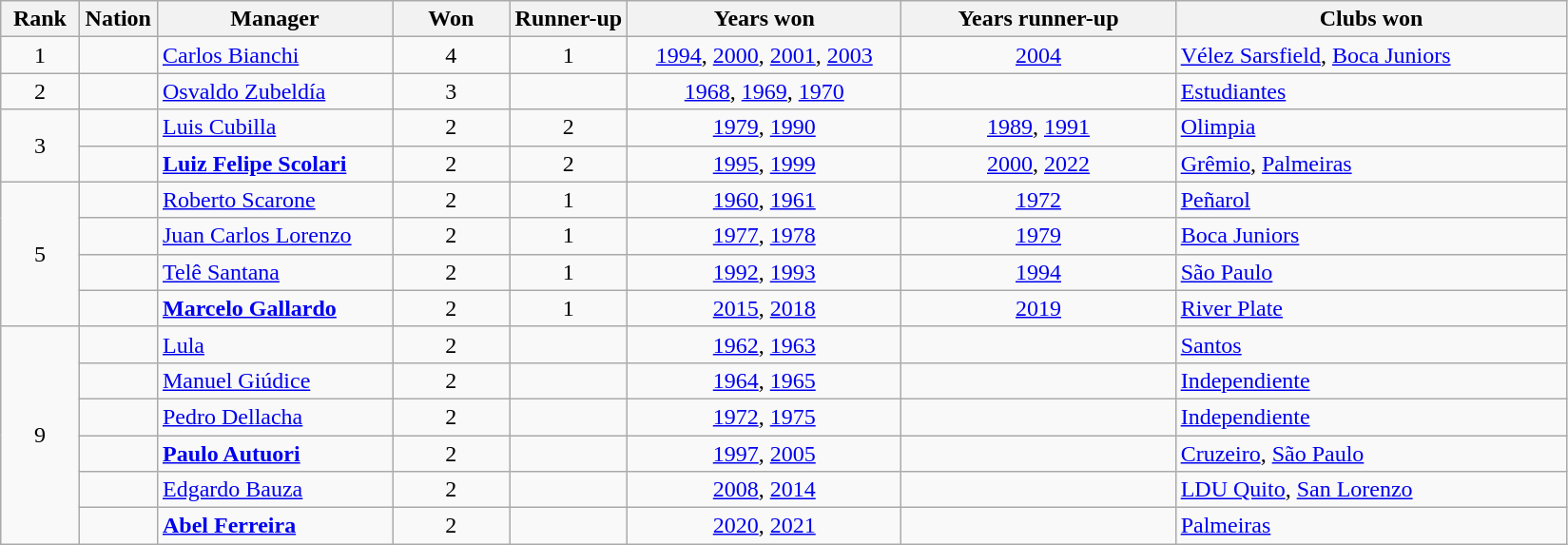<table class="wikitable" style="text-align:center;">
<tr>
<th width=5%>Rank</th>
<th width=5%>Nation</th>
<th width=15%>Manager</th>
<th width=7.5%>Won</th>
<th width=7.5%>Runner-up</th>
<th style="width:17.5%;">Years won</th>
<th style="width:17.5%;">Years runner-up</th>
<th width=25%>Clubs won</th>
</tr>
<tr>
<td>1</td>
<td></td>
<td style="text-align:left;"><a href='#'>Carlos Bianchi</a></td>
<td>4</td>
<td>1</td>
<td><a href='#'>1994</a>, <a href='#'>2000</a>, <a href='#'>2001</a>, <a href='#'>2003</a></td>
<td><a href='#'>2004</a></td>
<td style="text-align:left;"><a href='#'>Vélez Sarsfield</a>, <a href='#'>Boca Juniors</a></td>
</tr>
<tr>
<td>2</td>
<td></td>
<td style="text-align:left;"><a href='#'>Osvaldo Zubeldía</a></td>
<td>3</td>
<td></td>
<td><a href='#'>1968</a>, <a href='#'>1969</a>, <a href='#'>1970</a></td>
<td></td>
<td style="text-align:left;"><a href='#'>Estudiantes</a></td>
</tr>
<tr>
<td rowspan=2>3</td>
<td></td>
<td style="text-align:left;"><a href='#'>Luis Cubilla</a></td>
<td>2</td>
<td>2</td>
<td><a href='#'>1979</a>, <a href='#'>1990</a></td>
<td><a href='#'>1989</a>, <a href='#'>1991</a></td>
<td style="text-align:left;"><a href='#'>Olimpia</a></td>
</tr>
<tr>
<td></td>
<td style="text-align:left;"><strong><a href='#'>Luiz Felipe Scolari</a></strong></td>
<td>2</td>
<td>2</td>
<td><a href='#'>1995</a>, <a href='#'>1999</a></td>
<td><a href='#'>2000</a>, <a href='#'>2022</a></td>
<td style="text-align:left;"><a href='#'>Grêmio</a>, <a href='#'>Palmeiras</a></td>
</tr>
<tr>
<td rowspan=4>5</td>
<td></td>
<td style="text-align:left;"><a href='#'>Roberto Scarone</a></td>
<td>2</td>
<td>1</td>
<td><a href='#'>1960</a>, <a href='#'>1961</a></td>
<td><a href='#'>1972</a></td>
<td style="text-align:left;"><a href='#'>Peñarol</a></td>
</tr>
<tr>
<td></td>
<td style="text-align:left;"><a href='#'>Juan Carlos Lorenzo</a></td>
<td>2</td>
<td>1</td>
<td><a href='#'>1977</a>, <a href='#'>1978</a></td>
<td><a href='#'>1979</a></td>
<td style="text-align:left;"><a href='#'>Boca Juniors</a></td>
</tr>
<tr>
<td></td>
<td style="text-align:left;"><a href='#'>Telê Santana</a></td>
<td>2</td>
<td>1</td>
<td><a href='#'>1992</a>, <a href='#'>1993</a></td>
<td><a href='#'>1994</a></td>
<td style="text-align:left;"><a href='#'>São Paulo</a></td>
</tr>
<tr>
<td></td>
<td style="text-align:left;"><strong><a href='#'>Marcelo Gallardo</a></strong></td>
<td>2</td>
<td>1</td>
<td><a href='#'>2015</a>, <a href='#'>2018</a></td>
<td><a href='#'>2019</a></td>
<td style="text-align:left;"><a href='#'>River Plate</a></td>
</tr>
<tr>
<td rowspan=6>9</td>
<td></td>
<td style="text-align:left;"><a href='#'>Lula</a></td>
<td>2</td>
<td></td>
<td><a href='#'>1962</a>, <a href='#'>1963</a></td>
<td></td>
<td style="text-align:left;"><a href='#'>Santos</a></td>
</tr>
<tr>
<td></td>
<td style="text-align:left;"><a href='#'>Manuel Giúdice</a></td>
<td>2</td>
<td></td>
<td><a href='#'>1964</a>, <a href='#'>1965</a></td>
<td></td>
<td style="text-align:left;"><a href='#'>Independiente</a></td>
</tr>
<tr>
<td></td>
<td style="text-align:left;"><a href='#'>Pedro Dellacha</a></td>
<td>2</td>
<td></td>
<td><a href='#'>1972</a>, <a href='#'>1975</a></td>
<td></td>
<td style="text-align:left;"><a href='#'>Independiente</a></td>
</tr>
<tr>
<td></td>
<td style="text-align:left;"><strong><a href='#'>Paulo Autuori</a></strong></td>
<td>2</td>
<td></td>
<td><a href='#'>1997</a>, <a href='#'>2005</a></td>
<td></td>
<td style="text-align:left;"><a href='#'>Cruzeiro</a>, <a href='#'>São Paulo</a></td>
</tr>
<tr>
<td></td>
<td style="text-align:left;"><a href='#'>Edgardo Bauza</a></td>
<td>2</td>
<td></td>
<td><a href='#'>2008</a>, <a href='#'>2014</a></td>
<td></td>
<td style="text-align:left;"><a href='#'>LDU Quito</a>, <a href='#'>San Lorenzo</a></td>
</tr>
<tr>
<td></td>
<td style="text-align:left;"><strong><a href='#'>Abel Ferreira</a></strong></td>
<td>2</td>
<td></td>
<td><a href='#'>2020</a>, <a href='#'>2021</a></td>
<td></td>
<td style="text-align:left;"><a href='#'>Palmeiras</a></td>
</tr>
</table>
